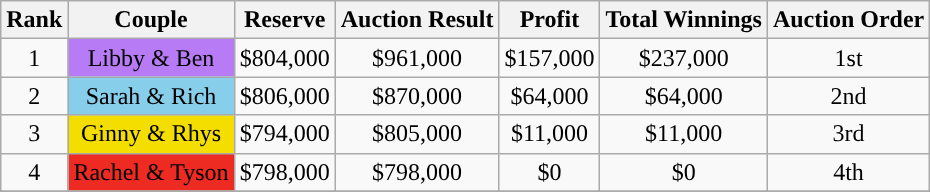<table class="wikitable sortable" style="text-align: center;">
<tr>
<th>Rank</th>
<th>Couple</th>
<th>Reserve</th>
<th>Auction Result</th>
<th>Profit</th>
<th>Total Winnings</th>
<th>Auction Order</th>
</tr>
<tr>
<td style="text-align:center">1</td>
<td style='background:#B87BF6;'>Libby & Ben</td>
<td style="text-align:center">$804,000</td>
<td style="text-align:center">$961,000</td>
<td style="text-align:center">$157,000</td>
<td style="text-align:center">$237,000</td>
<td style="text-align:center">1st</td>
</tr>
<tr>
<td style="text-align:center">2</td>
<td style='background:SkyBlue;'>Sarah & Rich</td>
<td style="text-align:center">$806,000</td>
<td style="text-align:center">$870,000</td>
<td style="text-align:center">$64,000</td>
<td style="text-align:center">$64,000</td>
<td style="text-align:center">2nd</td>
</tr>
<tr>
<td style="text-align:center">3</td>
<td style='background:#f4de00;'>Ginny & Rhys</td>
<td style="text-align:center">$794,000</td>
<td style="text-align:center">$805,000</td>
<td style="text-align:center">$11,000</td>
<td style="text-align:center">$11,000</td>
<td style="text-align:center">3rd</td>
</tr>
<tr>
<td style="text-align:center">4</td>
<td style="background:#ed2b22;">Rachel & Tyson</td>
<td style="text-align:center">$798,000</td>
<td style="text-align:center">$798,000</td>
<td style="text-align:center">$0</td>
<td style="text-align:center">$0</td>
<td style="text-align:center">4th</td>
</tr>
<tr>
</tr>
</table>
